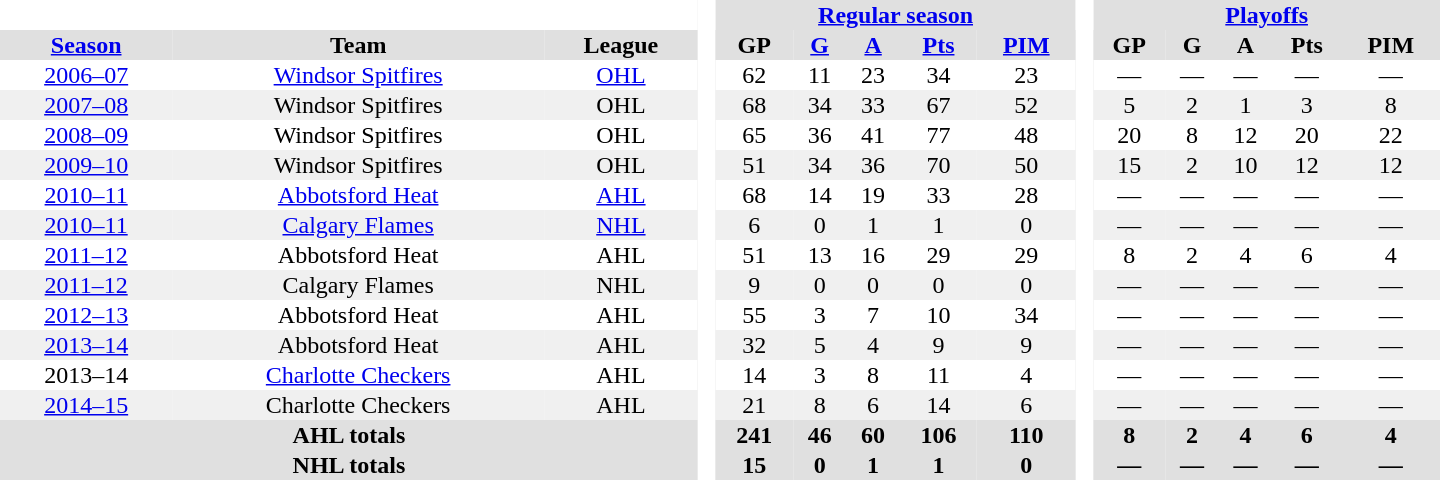<table border="0" cellpadding="1" cellspacing="0" style="text-align:center; width:60em">
<tr bgcolor="#e0e0e0">
<th colspan="3" bgcolor="#ffffff"> </th>
<th rowspan="99" bgcolor="#ffffff"> </th>
<th colspan="5"><a href='#'>Regular season</a></th>
<th rowspan="99" bgcolor="#ffffff"> </th>
<th colspan="5"><a href='#'>Playoffs</a></th>
</tr>
<tr bgcolor="#e0e0e0">
<th><a href='#'>Season</a></th>
<th>Team</th>
<th>League</th>
<th>GP</th>
<th><a href='#'>G</a></th>
<th><a href='#'>A</a></th>
<th><a href='#'>Pts</a></th>
<th><a href='#'>PIM</a></th>
<th>GP</th>
<th>G</th>
<th>A</th>
<th>Pts</th>
<th>PIM</th>
</tr>
<tr>
<td><a href='#'>2006–07</a></td>
<td><a href='#'>Windsor Spitfires</a></td>
<td><a href='#'>OHL</a></td>
<td>62</td>
<td>11</td>
<td>23</td>
<td>34</td>
<td>23</td>
<td>—</td>
<td>—</td>
<td>—</td>
<td>—</td>
<td>—</td>
</tr>
<tr bgcolor="#f0f0f0">
<td><a href='#'>2007–08</a></td>
<td>Windsor Spitfires</td>
<td>OHL</td>
<td>68</td>
<td>34</td>
<td>33</td>
<td>67</td>
<td>52</td>
<td>5</td>
<td>2</td>
<td>1</td>
<td>3</td>
<td>8</td>
</tr>
<tr>
<td><a href='#'>2008–09</a></td>
<td>Windsor Spitfires</td>
<td>OHL</td>
<td>65</td>
<td>36</td>
<td>41</td>
<td>77</td>
<td>48</td>
<td>20</td>
<td>8</td>
<td>12</td>
<td>20</td>
<td>22</td>
</tr>
<tr bgcolor="#f0f0f0">
<td><a href='#'>2009–10</a></td>
<td>Windsor Spitfires</td>
<td>OHL</td>
<td>51</td>
<td>34</td>
<td>36</td>
<td>70</td>
<td>50</td>
<td>15</td>
<td>2</td>
<td>10</td>
<td>12</td>
<td>12</td>
</tr>
<tr>
<td><a href='#'>2010–11</a></td>
<td><a href='#'>Abbotsford Heat</a></td>
<td><a href='#'>AHL</a></td>
<td>68</td>
<td>14</td>
<td>19</td>
<td>33</td>
<td>28</td>
<td>—</td>
<td>—</td>
<td>—</td>
<td>—</td>
<td>—</td>
</tr>
<tr bgcolor="#f0f0f0">
<td><a href='#'>2010–11</a></td>
<td><a href='#'>Calgary Flames</a></td>
<td><a href='#'>NHL</a></td>
<td>6</td>
<td>0</td>
<td>1</td>
<td>1</td>
<td>0</td>
<td>—</td>
<td>—</td>
<td>—</td>
<td>—</td>
<td>—</td>
</tr>
<tr>
<td><a href='#'>2011–12</a></td>
<td>Abbotsford Heat</td>
<td>AHL</td>
<td>51</td>
<td>13</td>
<td>16</td>
<td>29</td>
<td>29</td>
<td>8</td>
<td>2</td>
<td>4</td>
<td>6</td>
<td>4</td>
</tr>
<tr bgcolor="#f0f0f0">
<td><a href='#'>2011–12</a></td>
<td>Calgary Flames</td>
<td>NHL</td>
<td>9</td>
<td>0</td>
<td>0</td>
<td>0</td>
<td>0</td>
<td>—</td>
<td>—</td>
<td>—</td>
<td>—</td>
<td>—</td>
</tr>
<tr>
<td><a href='#'>2012–13</a></td>
<td>Abbotsford Heat</td>
<td>AHL</td>
<td>55</td>
<td>3</td>
<td>7</td>
<td>10</td>
<td>34</td>
<td>—</td>
<td>—</td>
<td>—</td>
<td>—</td>
<td>—</td>
</tr>
<tr bgcolor="#f0f0f0">
<td><a href='#'>2013–14</a></td>
<td>Abbotsford Heat</td>
<td>AHL</td>
<td>32</td>
<td>5</td>
<td>4</td>
<td>9</td>
<td>9</td>
<td>—</td>
<td>—</td>
<td>—</td>
<td>—</td>
<td>—</td>
</tr>
<tr>
<td>2013–14</td>
<td><a href='#'>Charlotte Checkers</a></td>
<td>AHL</td>
<td>14</td>
<td>3</td>
<td>8</td>
<td>11</td>
<td>4</td>
<td>—</td>
<td>—</td>
<td>—</td>
<td>—</td>
<td>—</td>
</tr>
<tr bgcolor="#f0f0f0">
<td><a href='#'>2014–15</a></td>
<td>Charlotte Checkers</td>
<td>AHL</td>
<td>21</td>
<td>8</td>
<td>6</td>
<td>14</td>
<td>6</td>
<td>—</td>
<td>—</td>
<td>—</td>
<td>—</td>
<td>—</td>
</tr>
<tr bgcolor="#e0e0e0">
<th colspan="3">AHL totals</th>
<th>241</th>
<th>46</th>
<th>60</th>
<th>106</th>
<th>110</th>
<th>8</th>
<th>2</th>
<th>4</th>
<th>6</th>
<th>4</th>
</tr>
<tr bgcolor="#e0e0e0">
<th colspan="3">NHL totals</th>
<th>15</th>
<th>0</th>
<th>1</th>
<th>1</th>
<th>0</th>
<th>—</th>
<th>—</th>
<th>—</th>
<th>—</th>
<th>—</th>
</tr>
</table>
